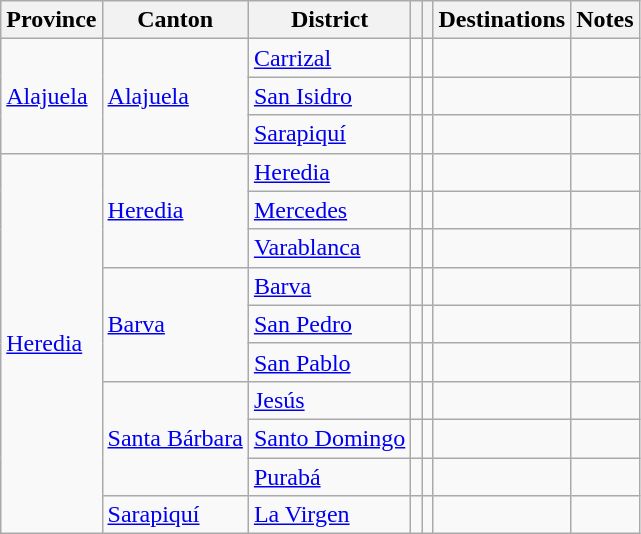<table class="wikitable">
<tr>
<th scope="col">Province</th>
<th scope="col">Canton</th>
<th scope="col">District</th>
<th scope="col"></th>
<th scope="col"></th>
<th scope="col">Destinations</th>
<th scope="col">Notes</th>
</tr>
<tr>
<td rowspan="3"><a href='#'>Alajuela</a></td>
<td rowspan="3"><a href='#'>Alajuela</a></td>
<td><a href='#'>Carrizal</a></td>
<td></td>
<td></td>
<td></td>
<td></td>
</tr>
<tr>
<td><a href='#'>San Isidro</a></td>
<td></td>
<td></td>
<td></td>
<td></td>
</tr>
<tr>
<td><a href='#'>Sarapiquí</a></td>
<td></td>
<td></td>
<td></td>
<td></td>
</tr>
<tr>
<td rowspan="10"><a href='#'>Heredia</a></td>
<td rowspan="3"><a href='#'>Heredia</a></td>
<td><a href='#'>Heredia</a></td>
<td></td>
<td></td>
<td></td>
<td></td>
</tr>
<tr>
<td><a href='#'>Mercedes</a></td>
<td></td>
<td></td>
<td></td>
<td></td>
</tr>
<tr>
<td><a href='#'>Varablanca</a></td>
<td></td>
<td></td>
<td></td>
<td></td>
</tr>
<tr>
<td rowspan="3"><a href='#'>Barva</a></td>
<td><a href='#'>Barva</a></td>
<td></td>
<td></td>
<td><br></td>
<td></td>
</tr>
<tr>
<td><a href='#'>San Pedro</a></td>
<td></td>
<td></td>
<td></td>
<td></td>
</tr>
<tr>
<td><a href='#'>San Pablo</a></td>
<td></td>
<td></td>
<td></td>
<td></td>
</tr>
<tr>
<td rowspan="3"><a href='#'>Santa Bárbara</a></td>
<td><a href='#'>Jesús</a></td>
<td></td>
<td></td>
<td></td>
<td></td>
</tr>
<tr>
<td><a href='#'>Santo Domingo</a></td>
<td></td>
<td></td>
<td></td>
<td></td>
</tr>
<tr>
<td><a href='#'>Purabá</a></td>
<td></td>
<td></td>
<td></td>
<td></td>
</tr>
<tr>
<td><a href='#'>Sarapiquí</a></td>
<td><a href='#'>La Virgen</a></td>
<td></td>
<td></td>
<td></td>
<td></td>
</tr>
</table>
